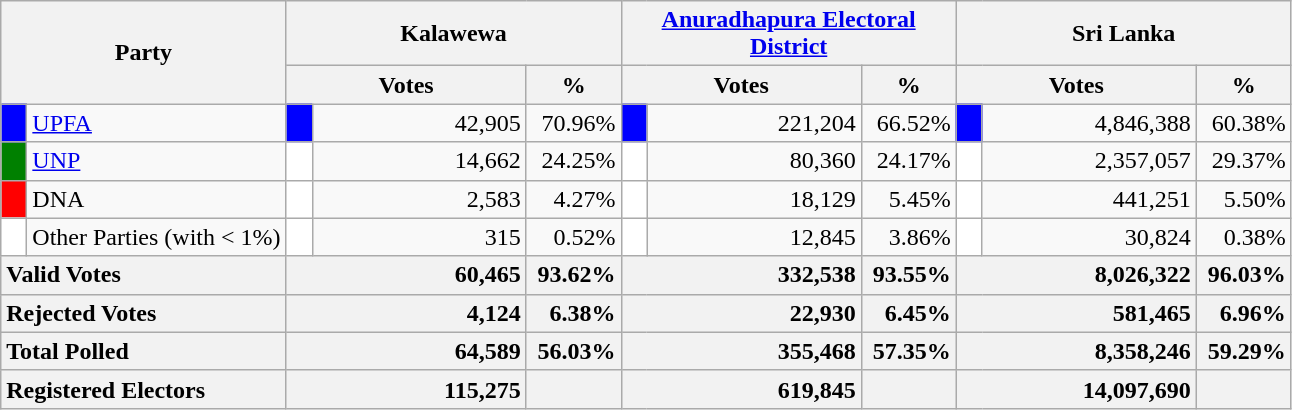<table class="wikitable">
<tr>
<th colspan="2" width="144px"rowspan="2">Party</th>
<th colspan="3" width="216px">Kalawewa</th>
<th colspan="3" width="216px"><a href='#'>Anuradhapura Electoral District</a></th>
<th colspan="3" width="216px">Sri Lanka</th>
</tr>
<tr>
<th colspan="2" width="144px">Votes</th>
<th>%</th>
<th colspan="2" width="144px">Votes</th>
<th>%</th>
<th colspan="2" width="144px">Votes</th>
<th>%</th>
</tr>
<tr>
<td style="background-color:blue;" width="10px"></td>
<td style="text-align:left;"><a href='#'>UPFA</a></td>
<td style="background-color:blue;" width="10px"></td>
<td style="text-align:right;">42,905</td>
<td style="text-align:right;">70.96%</td>
<td style="background-color:blue;" width="10px"></td>
<td style="text-align:right;">221,204</td>
<td style="text-align:right;">66.52%</td>
<td style="background-color:blue;" width="10px"></td>
<td style="text-align:right;">4,846,388</td>
<td style="text-align:right;">60.38%</td>
</tr>
<tr>
<td style="background-color:green;" width="10px"></td>
<td style="text-align:left;"><a href='#'>UNP</a></td>
<td style="background-color:white;" width="10px"></td>
<td style="text-align:right;">14,662</td>
<td style="text-align:right;">24.25%</td>
<td style="background-color:white;" width="10px"></td>
<td style="text-align:right;">80,360</td>
<td style="text-align:right;">24.17%</td>
<td style="background-color:white;" width="10px"></td>
<td style="text-align:right;">2,357,057</td>
<td style="text-align:right;">29.37%</td>
</tr>
<tr>
<td style="background-color:red;" width="10px"></td>
<td style="text-align:left;">DNA</td>
<td style="background-color:white;" width="10px"></td>
<td style="text-align:right;">2,583</td>
<td style="text-align:right;">4.27%</td>
<td style="background-color:white;" width="10px"></td>
<td style="text-align:right;">18,129</td>
<td style="text-align:right;">5.45%</td>
<td style="background-color:white;" width="10px"></td>
<td style="text-align:right;">441,251</td>
<td style="text-align:right;">5.50%</td>
</tr>
<tr>
<td style="background-color:white;" width="10px"></td>
<td style="text-align:left;">Other Parties (with < 1%)</td>
<td style="background-color:white;" width="10px"></td>
<td style="text-align:right;">315</td>
<td style="text-align:right;">0.52%</td>
<td style="background-color:white;" width="10px"></td>
<td style="text-align:right;">12,845</td>
<td style="text-align:right;">3.86%</td>
<td style="background-color:white;" width="10px"></td>
<td style="text-align:right;">30,824</td>
<td style="text-align:right;">0.38%</td>
</tr>
<tr>
<th colspan="2" width="144px"style="text-align:left;">Valid Votes</th>
<th style="text-align:right;"colspan="2" width="144px">60,465</th>
<th style="text-align:right;">93.62%</th>
<th style="text-align:right;"colspan="2" width="144px">332,538</th>
<th style="text-align:right;">93.55%</th>
<th style="text-align:right;"colspan="2" width="144px">8,026,322</th>
<th style="text-align:right;">96.03%</th>
</tr>
<tr>
<th colspan="2" width="144px"style="text-align:left;">Rejected Votes</th>
<th style="text-align:right;"colspan="2" width="144px">4,124</th>
<th style="text-align:right;">6.38%</th>
<th style="text-align:right;"colspan="2" width="144px">22,930</th>
<th style="text-align:right;">6.45%</th>
<th style="text-align:right;"colspan="2" width="144px">581,465</th>
<th style="text-align:right;">6.96%</th>
</tr>
<tr>
<th colspan="2" width="144px"style="text-align:left;">Total Polled</th>
<th style="text-align:right;"colspan="2" width="144px">64,589</th>
<th style="text-align:right;">56.03%</th>
<th style="text-align:right;"colspan="2" width="144px">355,468</th>
<th style="text-align:right;">57.35%</th>
<th style="text-align:right;"colspan="2" width="144px">8,358,246</th>
<th style="text-align:right;">59.29%</th>
</tr>
<tr>
<th colspan="2" width="144px"style="text-align:left;">Registered Electors</th>
<th style="text-align:right;"colspan="2" width="144px">115,275</th>
<th></th>
<th style="text-align:right;"colspan="2" width="144px">619,845</th>
<th></th>
<th style="text-align:right;"colspan="2" width="144px">14,097,690</th>
<th></th>
</tr>
</table>
